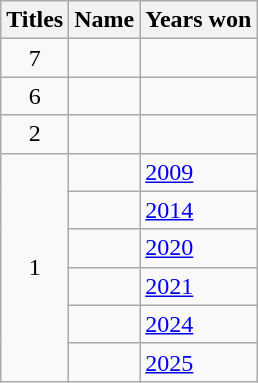<table class="wikitable style="font-size:100%; text-align: left; width:70%">
<tr>
<th>Titles</th>
<th>Name</th>
<th>Years won</th>
</tr>
<tr>
<td align=center>7</td>
<td></td>
<td></td>
</tr>
<tr>
<td align=center>6</td>
<td></td>
<td></td>
</tr>
<tr>
<td align=center>2</td>
<td></td>
<td></td>
</tr>
<tr>
<td rowspan=6 align=center>1</td>
<td></td>
<td><a href='#'>2009</a></td>
</tr>
<tr>
<td></td>
<td><a href='#'>2014</a></td>
</tr>
<tr>
<td></td>
<td><a href='#'>2020</a></td>
</tr>
<tr>
<td></td>
<td><a href='#'>2021</a></td>
</tr>
<tr>
<td></td>
<td><a href='#'>2024</a></td>
</tr>
<tr>
<td></td>
<td><a href='#'>2025</a></td>
</tr>
</table>
